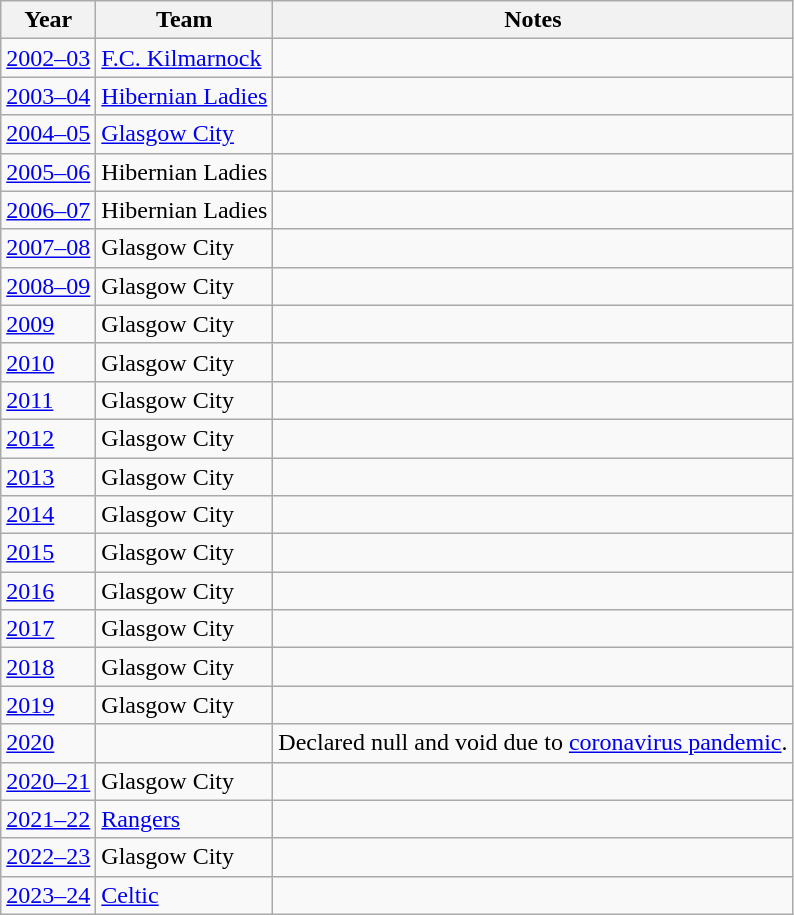<table class="wikitable">
<tr>
<th>Year</th>
<th>Team</th>
<th>Notes</th>
</tr>
<tr>
<td><a href='#'>2002–03</a></td>
<td><a href='#'>F.C. Kilmarnock</a></td>
<td></td>
</tr>
<tr>
<td><a href='#'>2003–04</a></td>
<td><a href='#'>Hibernian Ladies</a></td>
<td></td>
</tr>
<tr>
<td><a href='#'>2004–05</a></td>
<td><a href='#'>Glasgow City</a></td>
<td></td>
</tr>
<tr>
<td><a href='#'>2005–06</a></td>
<td>Hibernian Ladies</td>
<td></td>
</tr>
<tr>
<td><a href='#'>2006–07</a></td>
<td>Hibernian Ladies</td>
<td></td>
</tr>
<tr>
<td><a href='#'>2007–08</a></td>
<td>Glasgow City</td>
<td></td>
</tr>
<tr>
<td><a href='#'>2008–09</a></td>
<td>Glasgow City</td>
<td></td>
</tr>
<tr>
<td><a href='#'>2009</a></td>
<td>Glasgow City</td>
<td></td>
</tr>
<tr>
<td><a href='#'>2010</a></td>
<td>Glasgow City</td>
<td></td>
</tr>
<tr>
<td><a href='#'>2011</a></td>
<td>Glasgow City</td>
<td></td>
</tr>
<tr>
<td><a href='#'>2012</a></td>
<td>Glasgow City</td>
<td></td>
</tr>
<tr>
<td><a href='#'>2013</a></td>
<td>Glasgow City</td>
<td></td>
</tr>
<tr>
<td><a href='#'>2014</a></td>
<td>Glasgow City</td>
<td></td>
</tr>
<tr>
<td><a href='#'>2015</a></td>
<td>Glasgow City</td>
<td></td>
</tr>
<tr>
<td><a href='#'>2016</a></td>
<td>Glasgow City</td>
<td></td>
</tr>
<tr>
<td><a href='#'>2017</a></td>
<td>Glasgow City</td>
<td></td>
</tr>
<tr>
<td><a href='#'>2018</a></td>
<td>Glasgow City</td>
<td></td>
</tr>
<tr>
<td><a href='#'>2019</a></td>
<td>Glasgow City</td>
<td></td>
</tr>
<tr>
<td><a href='#'>2020</a></td>
<td></td>
<td>Declared null and void due to <a href='#'>coronavirus pandemic</a>.</td>
</tr>
<tr>
<td><a href='#'>2020–21</a></td>
<td>Glasgow City</td>
<td></td>
</tr>
<tr>
<td><a href='#'>2021–22</a></td>
<td><a href='#'>Rangers</a></td>
<td></td>
</tr>
<tr>
<td><a href='#'>2022–23</a></td>
<td>Glasgow City</td>
<td></td>
</tr>
<tr>
<td><a href='#'>2023–24</a></td>
<td><a href='#'>Celtic</a></td>
<td></td>
</tr>
</table>
